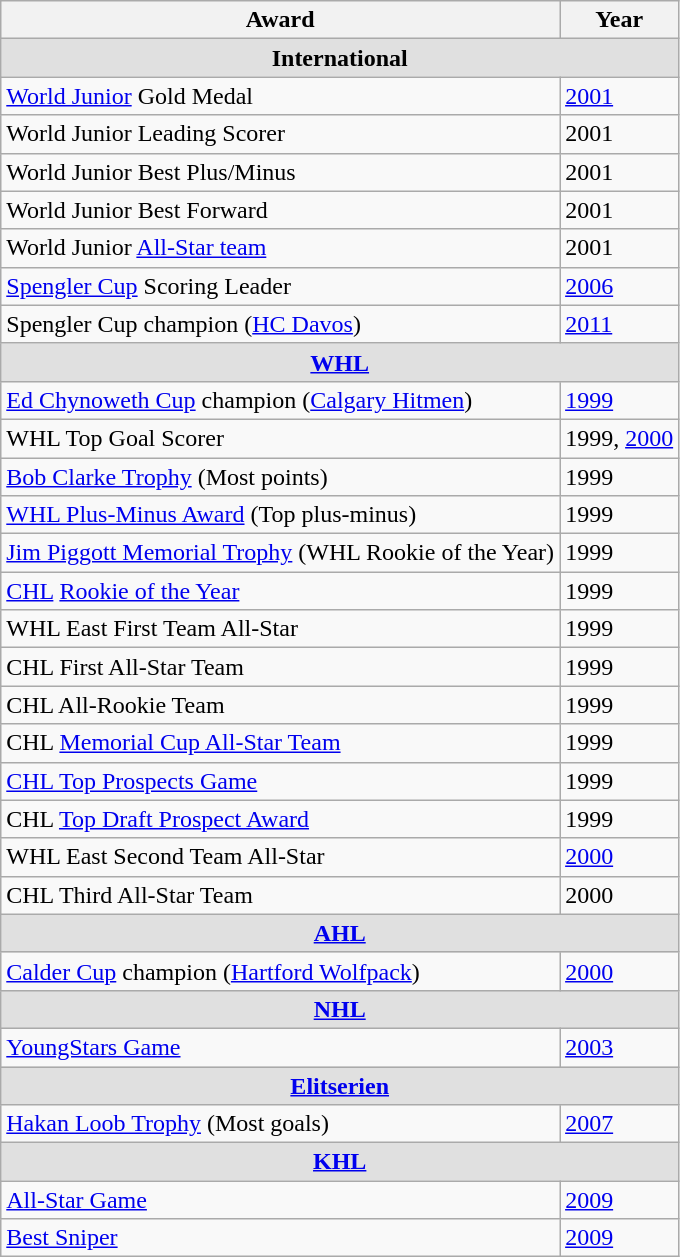<table class="wikitable">
<tr>
<th>Award</th>
<th>Year</th>
</tr>
<tr ALIGN="center" bgcolor="#e0e0e0">
<td colspan="2"><strong>International</strong></td>
</tr>
<tr>
<td><a href='#'>World Junior</a> Gold Medal</td>
<td><a href='#'>2001</a></td>
</tr>
<tr>
<td>World Junior Leading Scorer</td>
<td>2001</td>
</tr>
<tr>
<td>World Junior Best Plus/Minus</td>
<td>2001</td>
</tr>
<tr>
<td>World Junior Best Forward</td>
<td>2001</td>
</tr>
<tr>
<td>World Junior <a href='#'>All-Star team</a></td>
<td>2001</td>
</tr>
<tr>
<td><a href='#'>Spengler Cup</a> Scoring Leader</td>
<td><a href='#'>2006</a></td>
</tr>
<tr>
<td>Spengler Cup champion (<a href='#'>HC Davos</a>)</td>
<td><a href='#'>2011</a></td>
</tr>
<tr ALIGN="center" bgcolor="#e0e0e0">
<td colspan="2"><strong><a href='#'>WHL</a></strong></td>
</tr>
<tr>
<td><a href='#'>Ed Chynoweth Cup</a> champion (<a href='#'>Calgary Hitmen</a>)</td>
<td><a href='#'>1999</a></td>
</tr>
<tr>
<td>WHL Top Goal Scorer</td>
<td>1999, <a href='#'>2000</a></td>
</tr>
<tr>
<td><a href='#'>Bob Clarke Trophy</a> (Most points)</td>
<td>1999</td>
</tr>
<tr>
<td><a href='#'>WHL Plus-Minus Award</a> (Top plus-minus)</td>
<td>1999</td>
</tr>
<tr>
<td><a href='#'>Jim Piggott Memorial Trophy</a> (WHL Rookie of the Year)</td>
<td>1999</td>
</tr>
<tr>
<td><a href='#'>CHL</a> <a href='#'>Rookie of the Year</a></td>
<td>1999</td>
</tr>
<tr>
<td>WHL East First Team All-Star</td>
<td>1999</td>
</tr>
<tr>
<td>CHL First All-Star Team</td>
<td>1999</td>
</tr>
<tr>
<td>CHL All-Rookie Team</td>
<td>1999</td>
</tr>
<tr>
<td>CHL <a href='#'>Memorial Cup All-Star Team</a></td>
<td>1999</td>
</tr>
<tr>
<td><a href='#'>CHL Top Prospects Game</a></td>
<td>1999</td>
</tr>
<tr>
<td>CHL <a href='#'>Top Draft Prospect Award</a></td>
<td>1999</td>
</tr>
<tr>
<td>WHL East Second Team All-Star</td>
<td><a href='#'>2000</a></td>
</tr>
<tr>
<td>CHL Third All-Star Team</td>
<td>2000</td>
</tr>
<tr ALIGN="center" bgcolor="#e0e0e0">
<td colspan="2"><strong><a href='#'>AHL</a></strong></td>
</tr>
<tr>
<td><a href='#'>Calder Cup</a> champion (<a href='#'>Hartford Wolfpack</a>)</td>
<td><a href='#'>2000</a></td>
</tr>
<tr ALIGN="center" bgcolor="#e0e0e0">
<td colspan="2"><strong><a href='#'>NHL</a></strong></td>
</tr>
<tr>
<td><a href='#'>YoungStars Game</a></td>
<td><a href='#'>2003</a></td>
</tr>
<tr ALIGN="center" bgcolor="#e0e0e0">
<td colspan="2"><strong><a href='#'>Elitserien</a></strong></td>
</tr>
<tr>
<td><a href='#'>Hakan Loob Trophy</a> (Most goals)</td>
<td><a href='#'>2007</a></td>
</tr>
<tr ALIGN="center" bgcolor="#e0e0e0">
<td colspan="2"><strong><a href='#'>KHL</a></strong></td>
</tr>
<tr>
<td><a href='#'>All-Star Game</a></td>
<td><a href='#'>2009</a></td>
</tr>
<tr>
<td><a href='#'>Best Sniper</a></td>
<td><a href='#'>2009</a></td>
</tr>
</table>
